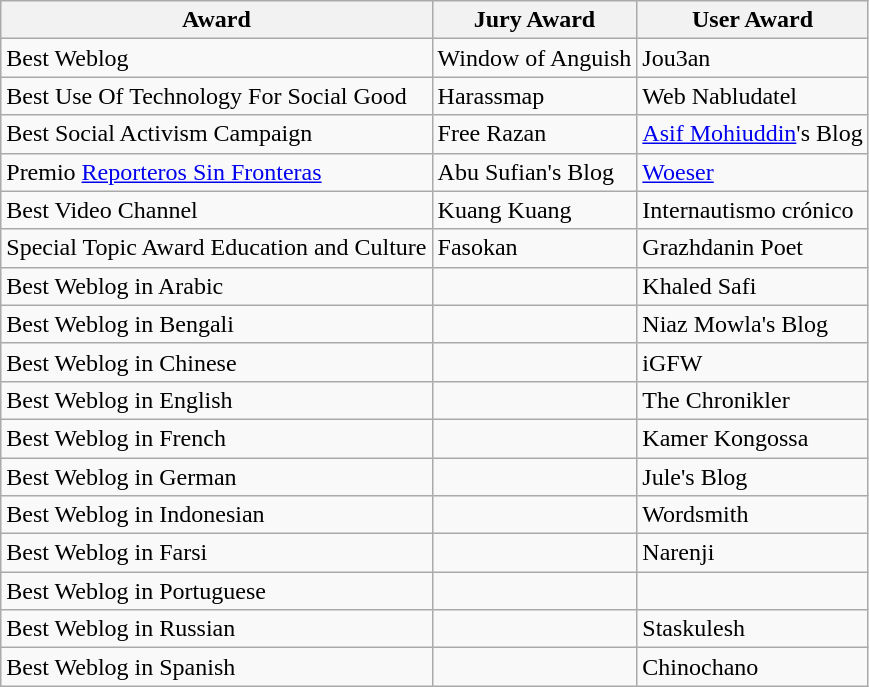<table class="wikitable">
<tr>
<th>Award</th>
<th>Jury Award</th>
<th>User Award</th>
</tr>
<tr>
<td>Best Weblog</td>
<td>Window of Anguish</td>
<td>Jou3an</td>
</tr>
<tr>
<td>Best Use Of Technology For Social Good</td>
<td>Harassmap</td>
<td>Web Nabludatel</td>
</tr>
<tr>
<td>Best Social Activism Campaign</td>
<td>Free Razan</td>
<td><a href='#'>Asif Mohiuddin</a>'s Blog</td>
</tr>
<tr>
<td>Premio <a href='#'>Reporteros Sin Fronteras</a></td>
<td>Abu Sufian's Blog</td>
<td><a href='#'>Woeser</a></td>
</tr>
<tr>
<td>Best Video Channel</td>
<td>Kuang Kuang</td>
<td>Internautismo crónico</td>
</tr>
<tr>
<td>Special Topic Award Education and Culture</td>
<td>Fasokan</td>
<td>Grazhdanin Poet</td>
</tr>
<tr>
<td>Best Weblog in Arabic</td>
<td></td>
<td>Khaled Safi</td>
</tr>
<tr>
<td>Best Weblog in Bengali</td>
<td></td>
<td>Niaz Mowla's Blog</td>
</tr>
<tr>
<td>Best Weblog in Chinese</td>
<td></td>
<td>iGFW</td>
</tr>
<tr>
<td>Best Weblog in English</td>
<td></td>
<td>The Chronikler</td>
</tr>
<tr>
<td>Best Weblog in French</td>
<td></td>
<td>Kamer Kongossa</td>
</tr>
<tr>
<td>Best Weblog in German</td>
<td></td>
<td>Jule's Blog</td>
</tr>
<tr>
<td>Best Weblog in Indonesian</td>
<td></td>
<td>Wordsmith</td>
</tr>
<tr>
<td>Best Weblog in Farsi</td>
<td></td>
<td>Narenji</td>
</tr>
<tr>
<td>Best Weblog in Portuguese</td>
<td></td>
<td></td>
</tr>
<tr>
<td>Best Weblog in Russian</td>
<td></td>
<td>Staskulesh</td>
</tr>
<tr>
<td>Best Weblog in Spanish</td>
<td></td>
<td>Chinochano</td>
</tr>
</table>
